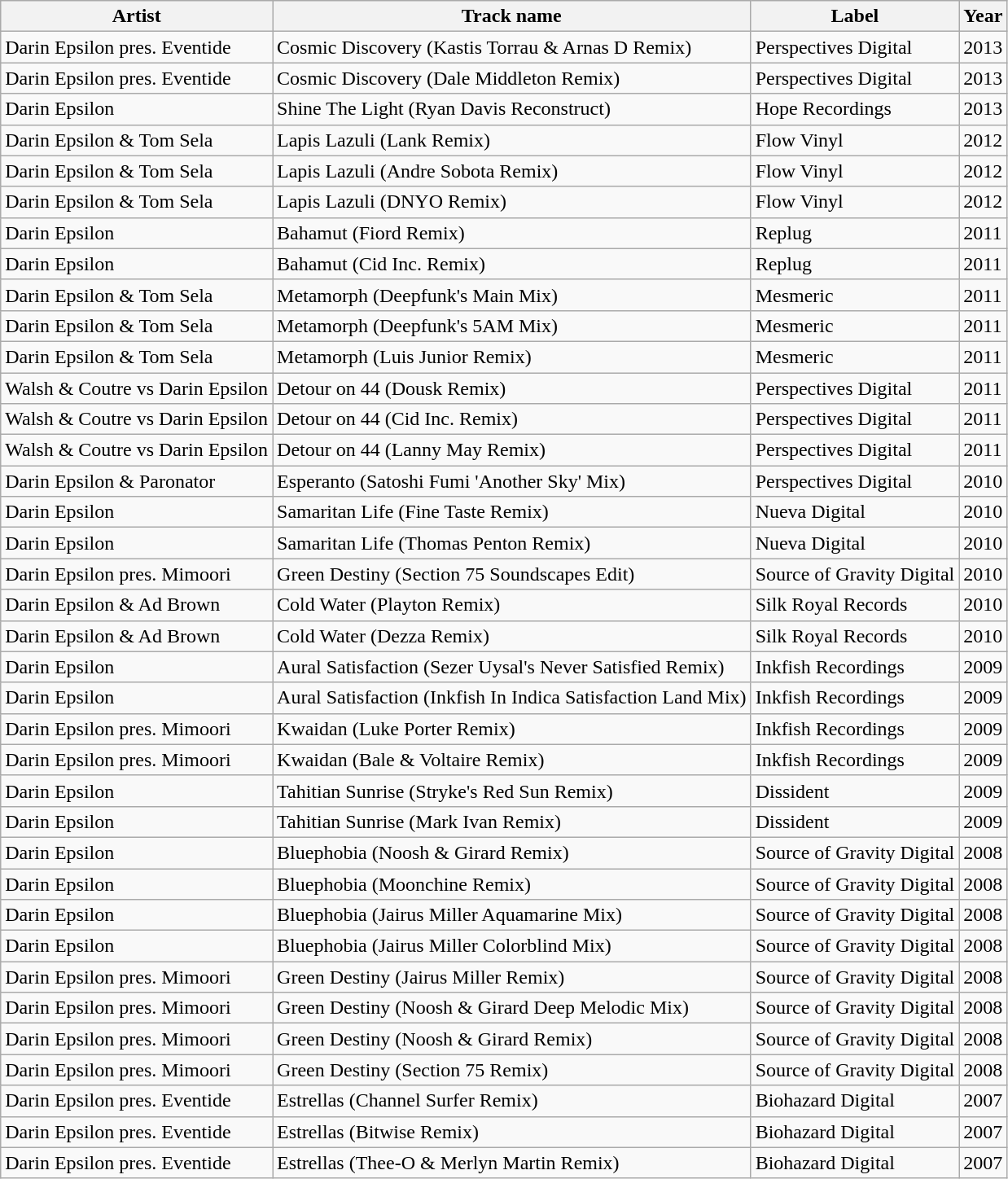<table class="wikitable">
<tr>
<th>Artist</th>
<th>Track name</th>
<th>Label</th>
<th>Year</th>
</tr>
<tr>
<td>Darin Epsilon pres. Eventide</td>
<td>Cosmic Discovery (Kastis Torrau & Arnas D Remix)</td>
<td>Perspectives Digital</td>
<td>2013</td>
</tr>
<tr>
<td>Darin Epsilon pres. Eventide</td>
<td>Cosmic Discovery (Dale Middleton Remix)</td>
<td>Perspectives Digital</td>
<td>2013</td>
</tr>
<tr>
<td>Darin Epsilon</td>
<td>Shine The Light (Ryan Davis Reconstruct)</td>
<td>Hope Recordings</td>
<td>2013</td>
</tr>
<tr>
<td>Darin Epsilon & Tom Sela</td>
<td>Lapis Lazuli (Lank Remix)</td>
<td>Flow Vinyl</td>
<td>2012</td>
</tr>
<tr>
<td>Darin Epsilon & Tom Sela</td>
<td>Lapis Lazuli (Andre Sobota Remix)</td>
<td>Flow Vinyl</td>
<td>2012</td>
</tr>
<tr>
<td>Darin Epsilon & Tom Sela</td>
<td>Lapis Lazuli (DNYO Remix)</td>
<td>Flow Vinyl</td>
<td>2012</td>
</tr>
<tr>
<td>Darin Epsilon</td>
<td>Bahamut (Fiord Remix)</td>
<td>Replug</td>
<td>2011</td>
</tr>
<tr>
<td>Darin Epsilon</td>
<td>Bahamut (Cid Inc. Remix)</td>
<td>Replug</td>
<td>2011</td>
</tr>
<tr>
<td>Darin Epsilon & Tom Sela</td>
<td>Metamorph (Deepfunk's Main Mix)</td>
<td>Mesmeric</td>
<td>2011</td>
</tr>
<tr>
<td>Darin Epsilon & Tom Sela</td>
<td>Metamorph (Deepfunk's 5AM Mix)</td>
<td>Mesmeric</td>
<td>2011</td>
</tr>
<tr>
<td>Darin Epsilon & Tom Sela</td>
<td>Metamorph (Luis Junior Remix)</td>
<td>Mesmeric</td>
<td>2011</td>
</tr>
<tr>
<td>Walsh & Coutre vs Darin Epsilon</td>
<td>Detour on 44 (Dousk Remix)</td>
<td>Perspectives Digital</td>
<td>2011</td>
</tr>
<tr>
<td>Walsh & Coutre vs Darin Epsilon</td>
<td>Detour on 44 (Cid Inc. Remix)</td>
<td>Perspectives Digital</td>
<td>2011</td>
</tr>
<tr>
<td>Walsh & Coutre vs Darin Epsilon</td>
<td>Detour on 44 (Lanny May Remix)</td>
<td>Perspectives Digital</td>
<td>2011</td>
</tr>
<tr>
<td>Darin Epsilon & Paronator</td>
<td>Esperanto (Satoshi Fumi 'Another Sky' Mix)</td>
<td>Perspectives Digital</td>
<td>2010</td>
</tr>
<tr>
<td>Darin Epsilon</td>
<td>Samaritan Life (Fine Taste Remix)</td>
<td>Nueva Digital</td>
<td>2010</td>
</tr>
<tr>
<td>Darin Epsilon</td>
<td>Samaritan Life (Thomas Penton Remix)</td>
<td>Nueva Digital</td>
<td>2010</td>
</tr>
<tr>
<td>Darin Epsilon pres. Mimoori</td>
<td>Green Destiny (Section 75 Soundscapes Edit)</td>
<td>Source of Gravity Digital</td>
<td>2010</td>
</tr>
<tr>
<td>Darin Epsilon & Ad Brown</td>
<td>Cold Water (Playton Remix)</td>
<td>Silk Royal Records</td>
<td>2010</td>
</tr>
<tr>
<td>Darin Epsilon & Ad Brown</td>
<td>Cold Water (Dezza Remix)</td>
<td>Silk Royal Records</td>
<td>2010</td>
</tr>
<tr>
<td>Darin Epsilon</td>
<td>Aural Satisfaction (Sezer Uysal's Never Satisfied Remix)</td>
<td>Inkfish Recordings</td>
<td>2009</td>
</tr>
<tr>
<td>Darin Epsilon</td>
<td>Aural Satisfaction (Inkfish In Indica Satisfaction Land Mix)</td>
<td>Inkfish Recordings</td>
<td>2009</td>
</tr>
<tr>
<td>Darin Epsilon pres. Mimoori</td>
<td>Kwaidan (Luke Porter Remix)</td>
<td>Inkfish Recordings</td>
<td>2009</td>
</tr>
<tr>
<td>Darin Epsilon pres. Mimoori</td>
<td>Kwaidan (Bale & Voltaire Remix)</td>
<td>Inkfish Recordings</td>
<td>2009</td>
</tr>
<tr>
<td>Darin Epsilon</td>
<td>Tahitian Sunrise (Stryke's Red Sun Remix)</td>
<td>Dissident</td>
<td>2009</td>
</tr>
<tr>
<td>Darin Epsilon</td>
<td>Tahitian Sunrise (Mark Ivan Remix)</td>
<td>Dissident</td>
<td>2009</td>
</tr>
<tr>
<td>Darin Epsilon</td>
<td>Bluephobia (Noosh & Girard Remix)</td>
<td>Source of Gravity Digital</td>
<td>2008</td>
</tr>
<tr>
<td>Darin Epsilon</td>
<td>Bluephobia (Moonchine Remix)</td>
<td>Source of Gravity Digital</td>
<td>2008</td>
</tr>
<tr>
<td>Darin Epsilon</td>
<td>Bluephobia (Jairus Miller Aquamarine Mix)</td>
<td>Source of Gravity Digital</td>
<td>2008</td>
</tr>
<tr>
<td>Darin Epsilon</td>
<td>Bluephobia (Jairus Miller Colorblind Mix)</td>
<td>Source of Gravity Digital</td>
<td>2008</td>
</tr>
<tr>
<td>Darin Epsilon pres. Mimoori</td>
<td>Green Destiny (Jairus Miller Remix)</td>
<td>Source of Gravity Digital</td>
<td>2008</td>
</tr>
<tr>
<td>Darin Epsilon pres. Mimoori</td>
<td>Green Destiny (Noosh & Girard Deep Melodic Mix)</td>
<td>Source of Gravity Digital</td>
<td>2008</td>
</tr>
<tr>
<td>Darin Epsilon pres. Mimoori</td>
<td>Green Destiny (Noosh & Girard Remix)</td>
<td>Source of Gravity Digital</td>
<td>2008</td>
</tr>
<tr>
<td>Darin Epsilon pres. Mimoori</td>
<td>Green Destiny (Section 75 Remix)</td>
<td>Source of Gravity Digital</td>
<td>2008</td>
</tr>
<tr>
<td>Darin Epsilon pres. Eventide</td>
<td>Estrellas (Channel Surfer Remix)</td>
<td>Biohazard Digital</td>
<td>2007</td>
</tr>
<tr>
<td>Darin Epsilon pres. Eventide</td>
<td>Estrellas (Bitwise Remix)</td>
<td>Biohazard Digital</td>
<td>2007</td>
</tr>
<tr>
<td>Darin Epsilon pres. Eventide</td>
<td>Estrellas (Thee-O & Merlyn Martin Remix)</td>
<td>Biohazard Digital</td>
<td>2007</td>
</tr>
</table>
